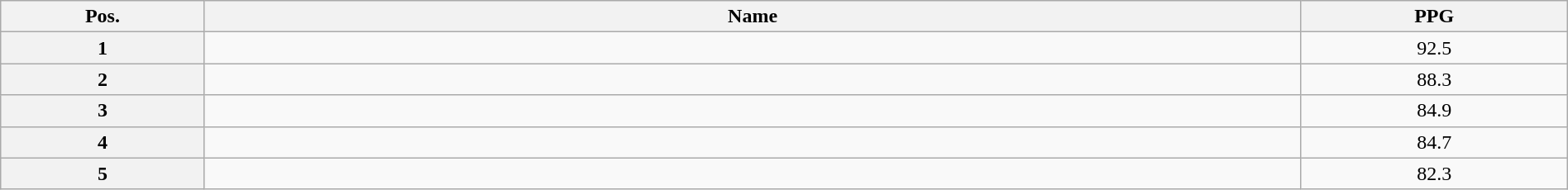<table class=wikitable width=100% style="text-align:center;">
<tr>
<th width="13%">Pos.</th>
<th width="70%">Name</th>
<th width="17%">PPG</th>
</tr>
<tr>
<th>1</th>
<td align=left></td>
<td>92.5</td>
</tr>
<tr>
<th>2</th>
<td align=left></td>
<td>88.3</td>
</tr>
<tr>
<th>3</th>
<td align=left></td>
<td>84.9</td>
</tr>
<tr>
<th>4</th>
<td align=left></td>
<td>84.7</td>
</tr>
<tr>
<th>5</th>
<td align=left></td>
<td>82.3</td>
</tr>
</table>
